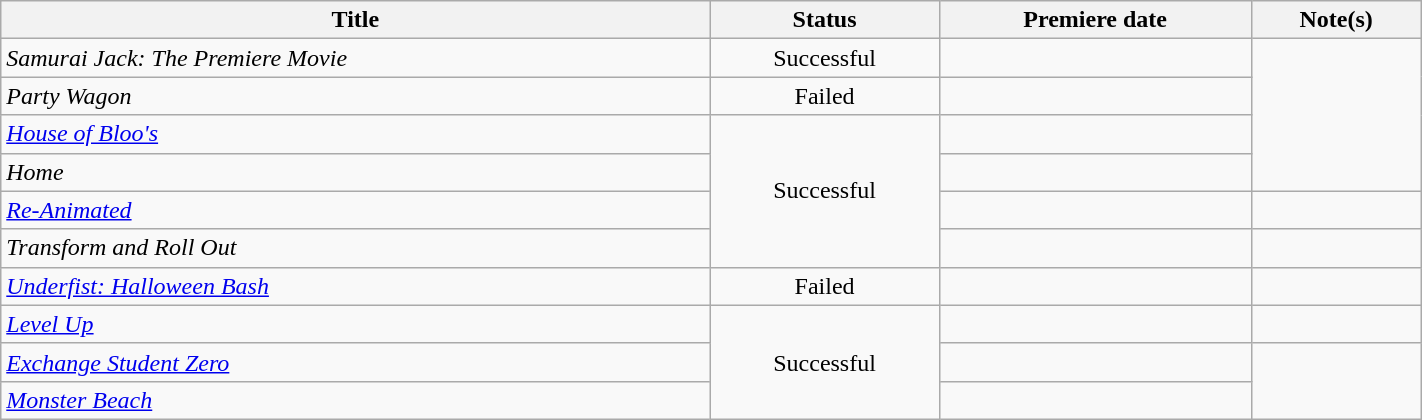<table class="wikitable plainrowheaders sortable" style="width:75%;text-align:center;">
<tr>
<th>Title</th>
<th>Status</th>
<th>Premiere date</th>
<th class="unsortable">Note(s)</th>
</tr>
<tr>
<td scope="row" style="text-align:left;"><em>Samurai Jack: The Premiere Movie</em></td>
<td>Successful</td>
<td></td>
<td rowspan="4"></td>
</tr>
<tr>
<td scope="row" style="text-align:left;"><em>Party Wagon</em></td>
<td>Failed</td>
<td></td>
</tr>
<tr>
<td scope="row" style="text-align:left;"><em><a href='#'>House of Bloo's</a></em></td>
<td rowspan="4">Successful</td>
<td></td>
</tr>
<tr>
<td scope="row" style="text-align:left;"><em>Home</em></td>
<td></td>
</tr>
<tr>
<td scope="row" style="text-align:left;"><em><a href='#'>Re-Animated</a></em></td>
<td></td>
<td></td>
</tr>
<tr>
<td scope="row" style="text-align:left;"><em>Transform and Roll Out</em></td>
<td></td>
<td></td>
</tr>
<tr>
<td scope="row" style="text-align:left;"><em><a href='#'>Underfist: Halloween Bash</a></em></td>
<td>Failed</td>
<td></td>
<td></td>
</tr>
<tr>
<td scope="row" style="text-align:left;"><em><a href='#'>Level Up</a></em></td>
<td rowspan="3">Successful</td>
<td></td>
<td></td>
</tr>
<tr>
<td scope="row" style="text-align:left;"><em><a href='#'>Exchange Student Zero</a></em></td>
<td></td>
<td rowspan="2"></td>
</tr>
<tr>
<td scope="row" style="text-align:left;"><em><a href='#'>Monster Beach</a></em></td>
<td></td>
</tr>
</table>
